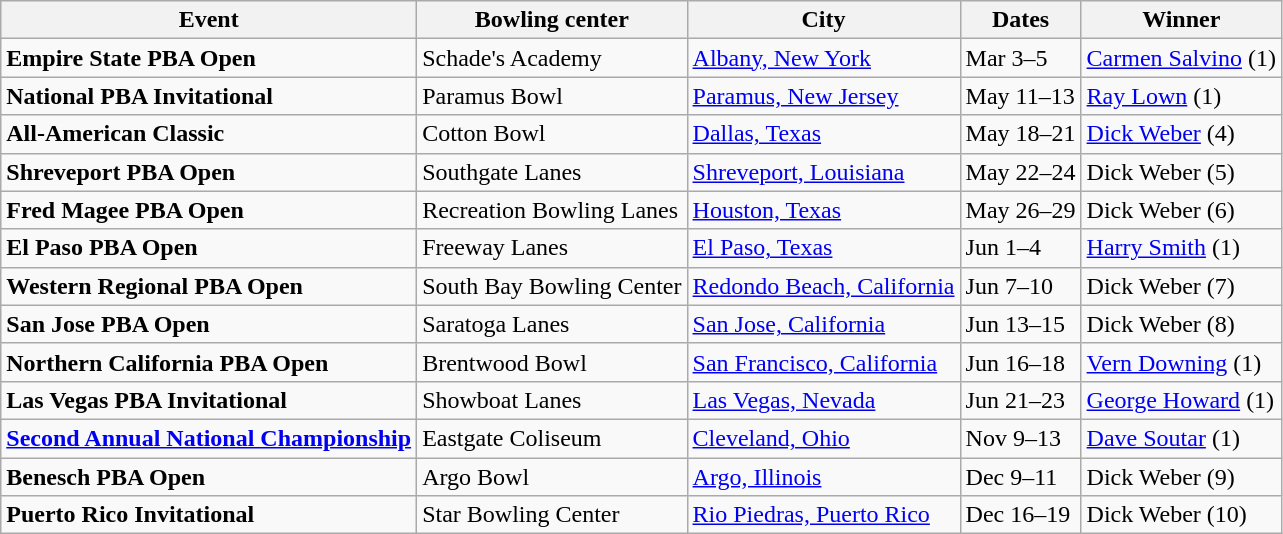<table class="wikitable">
<tr>
<th>Event</th>
<th>Bowling center</th>
<th>City</th>
<th>Dates</th>
<th>Winner</th>
</tr>
<tr>
<td><strong>Empire State PBA Open</strong></td>
<td>Schade's Academy</td>
<td><a href='#'>Albany, New York</a></td>
<td>Mar 3–5</td>
<td><a href='#'>Carmen Salvino</a> (1)</td>
</tr>
<tr>
<td><strong>National PBA Invitational</strong></td>
<td>Paramus Bowl</td>
<td><a href='#'>Paramus, New Jersey</a></td>
<td>May 11–13</td>
<td><a href='#'>Ray Lown</a> (1)</td>
</tr>
<tr>
<td><strong>All-American Classic</strong></td>
<td>Cotton Bowl</td>
<td><a href='#'>Dallas, Texas</a></td>
<td>May 18–21</td>
<td><a href='#'>Dick Weber</a> (4)</td>
</tr>
<tr>
<td><strong>Shreveport PBA Open</strong></td>
<td>Southgate Lanes</td>
<td><a href='#'>Shreveport, Louisiana</a></td>
<td>May 22–24</td>
<td>Dick Weber (5)</td>
</tr>
<tr>
<td><strong>Fred Magee PBA Open</strong></td>
<td>Recreation Bowling Lanes</td>
<td><a href='#'>Houston, Texas</a></td>
<td>May 26–29</td>
<td>Dick Weber (6)</td>
</tr>
<tr>
<td><strong>El Paso PBA Open</strong></td>
<td>Freeway Lanes</td>
<td><a href='#'>El Paso, Texas</a></td>
<td>Jun 1–4</td>
<td><a href='#'>Harry Smith</a> (1)</td>
</tr>
<tr>
<td><strong>Western Regional PBA Open</strong></td>
<td>South Bay Bowling Center</td>
<td><a href='#'>Redondo Beach, California</a></td>
<td>Jun 7–10</td>
<td>Dick Weber (7)</td>
</tr>
<tr>
<td><strong>San Jose PBA Open</strong></td>
<td>Saratoga Lanes</td>
<td><a href='#'>San Jose, California</a></td>
<td>Jun 13–15</td>
<td>Dick Weber (8)</td>
</tr>
<tr>
<td><strong>Northern California PBA Open</strong></td>
<td>Brentwood Bowl</td>
<td><a href='#'>San Francisco, California</a></td>
<td>Jun 16–18</td>
<td><a href='#'>Vern Downing</a> (1)</td>
</tr>
<tr>
<td><strong>Las Vegas PBA Invitational</strong></td>
<td>Showboat Lanes</td>
<td><a href='#'>Las Vegas, Nevada</a></td>
<td>Jun 21–23</td>
<td><a href='#'>George Howard</a> (1)</td>
</tr>
<tr>
<td><strong><a href='#'>Second Annual National Championship</a></strong></td>
<td>Eastgate Coliseum</td>
<td><a href='#'>Cleveland, Ohio</a></td>
<td>Nov 9–13</td>
<td><a href='#'>Dave Soutar</a> (1)</td>
</tr>
<tr>
<td><strong>Benesch PBA Open</strong></td>
<td>Argo Bowl</td>
<td><a href='#'>Argo, Illinois</a></td>
<td>Dec 9–11</td>
<td>Dick Weber (9)</td>
</tr>
<tr>
<td><strong>Puerto Rico Invitational</strong></td>
<td>Star Bowling Center</td>
<td><a href='#'>Rio Piedras, Puerto Rico</a></td>
<td>Dec 16–19</td>
<td>Dick Weber (10)</td>
</tr>
</table>
